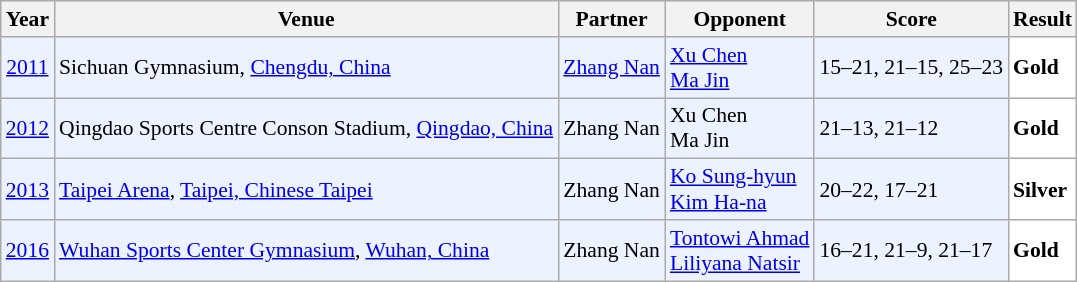<table class="sortable wikitable" style="font-size: 90%;">
<tr>
<th>Year</th>
<th>Venue</th>
<th>Partner</th>
<th>Opponent</th>
<th>Score</th>
<th>Result</th>
</tr>
<tr style="background:#ECF2FF">
<td align="center"><a href='#'>2011</a></td>
<td align="left">Sichuan Gymnasium, <a href='#'>Chengdu, China</a></td>
<td align="left"> <a href='#'>Zhang Nan</a></td>
<td align="left"> <a href='#'>Xu Chen</a> <br>  <a href='#'>Ma Jin</a></td>
<td align="left">15–21, 21–15, 25–23</td>
<td style="text-align:left; background:white"> <strong>Gold</strong></td>
</tr>
<tr style="background:#ECF2FF">
<td align="center"><a href='#'>2012</a></td>
<td align="left">Qingdao Sports Centre Conson Stadium, <a href='#'>Qingdao, China</a></td>
<td align="left"> Zhang Nan</td>
<td align="left"> Xu Chen <br>  Ma Jin</td>
<td align="left">21–13, 21–12</td>
<td style="text-align:left; background:white"> <strong>Gold</strong></td>
</tr>
<tr style="background:#ECF2FF">
<td align="center"><a href='#'>2013</a></td>
<td align="left"><a href='#'>Taipei Arena</a>, <a href='#'>Taipei, Chinese Taipei</a></td>
<td align="left"> Zhang Nan</td>
<td align="left"> <a href='#'>Ko Sung-hyun</a> <br>  <a href='#'>Kim Ha-na</a></td>
<td align="left">20–22, 17–21</td>
<td style="text-align:left; background:white"> <strong>Silver</strong></td>
</tr>
<tr style="background:#ECF2FF">
<td align="center"><a href='#'>2016</a></td>
<td align="left"><a href='#'>Wuhan Sports Center Gymnasium</a>, <a href='#'>Wuhan, China</a></td>
<td align="left"> Zhang Nan</td>
<td align="left"> <a href='#'>Tontowi Ahmad</a> <br>  <a href='#'>Liliyana Natsir</a></td>
<td align="left">16–21, 21–9, 21–17</td>
<td style="text-align:left; background:white"> <strong>Gold</strong></td>
</tr>
</table>
